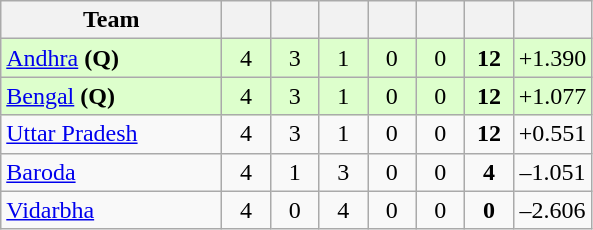<table class="wikitable" style="text-align:center">
<tr>
<th style="width:140px;">Team</th>
<th style="width:25px;"></th>
<th style="width:25px;"></th>
<th style="width:25px;"></th>
<th style="width:25px;"></th>
<th style="width:25px;"></th>
<th style="width:25px;"></th>
<th style="width:40px;"></th>
</tr>
<tr style="background:#dfc;">
<td style="text-align:left"><a href='#'>Andhra</a> <strong>(Q)</strong></td>
<td>4</td>
<td>3</td>
<td>1</td>
<td>0</td>
<td>0</td>
<td><strong>12</strong></td>
<td>+1.390</td>
</tr>
<tr style="background:#dfc;">
<td style="text-align:left"><a href='#'>Bengal</a> <strong>(Q)</strong></td>
<td>4</td>
<td>3</td>
<td>1</td>
<td>0</td>
<td>0</td>
<td><strong>12</strong></td>
<td>+1.077</td>
</tr>
<tr>
<td style="text-align:left"><a href='#'>Uttar Pradesh</a></td>
<td>4</td>
<td>3</td>
<td>1</td>
<td>0</td>
<td>0</td>
<td><strong>12</strong></td>
<td>+0.551</td>
</tr>
<tr>
<td style="text-align:left"><a href='#'>Baroda</a></td>
<td>4</td>
<td>1</td>
<td>3</td>
<td>0</td>
<td>0</td>
<td><strong>4</strong></td>
<td>–1.051</td>
</tr>
<tr>
<td style="text-align:left"><a href='#'>Vidarbha</a></td>
<td>4</td>
<td>0</td>
<td>4</td>
<td>0</td>
<td>0</td>
<td><strong>0</strong></td>
<td>–2.606</td>
</tr>
</table>
